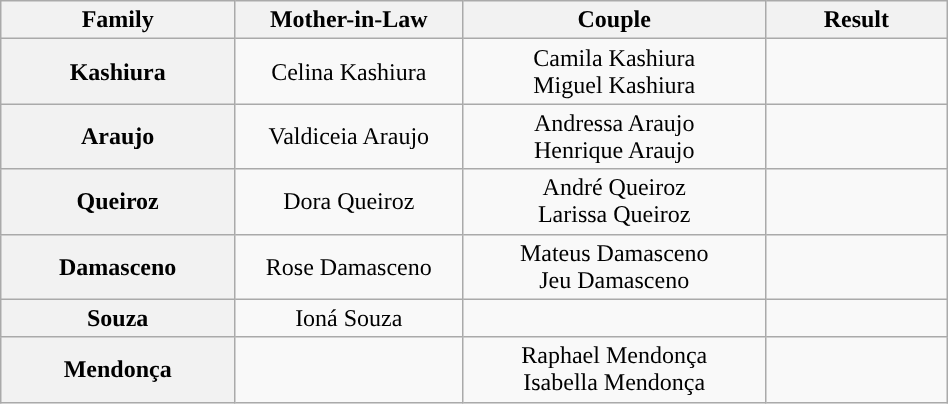<table class="wikitable" style="text-align:center; font-size:100%; width: 50%">
<tr>
<th width="06%">Family</th>
<th width="06%">Mother-in-Law</th>
<th width="06%">Couple</th>
<th width="06%">Result</th>
</tr>
<tr>
<th>Kashiura</th>
<td>Celina Kashiura</td>
<td>Camila Kashiura <br>Miguel Kashiura </td>
<td></td>
</tr>
<tr>
<th>Araujo</th>
<td>Valdiceia Araujo</td>
<td>Andressa Araujo <br>Henrique Araujo </td>
<td></td>
</tr>
<tr>
<th>Queiroz</th>
<td>Dora Queiroz</td>
<td>André Queiroz <br>Larissa Queiroz </td>
<td></td>
</tr>
<tr>
<th>Damasceno</th>
<td>Rose Damasceno</td>
<td>Mateus Damasceno <br>Jeu Damasceno </td>
<td></td>
</tr>
<tr>
<th>Souza</th>
<td>Ioná Souza</td>
<td></td>
<td></td>
</tr>
<tr>
<th>Mendonça</th>
<td></td>
<td nowrap>Raphael Mendonça <br>Isabella Mendonça </td>
<td></td>
</tr>
</table>
